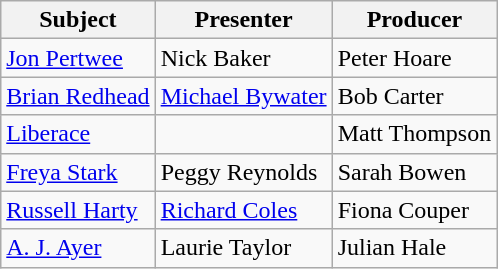<table class="wikitable">
<tr>
<th>Subject</th>
<th>Presenter</th>
<th>Producer</th>
</tr>
<tr>
<td><a href='#'>Jon Pertwee</a></td>
<td>Nick Baker</td>
<td>Peter Hoare</td>
</tr>
<tr>
<td><a href='#'>Brian Redhead</a></td>
<td><a href='#'>Michael Bywater</a></td>
<td>Bob Carter</td>
</tr>
<tr>
<td><a href='#'>Liberace</a></td>
<td></td>
<td>Matt Thompson</td>
</tr>
<tr>
<td><a href='#'>Freya Stark</a></td>
<td>Peggy Reynolds</td>
<td>Sarah Bowen</td>
</tr>
<tr>
<td><a href='#'>Russell Harty</a></td>
<td><a href='#'>Richard Coles</a></td>
<td>Fiona Couper</td>
</tr>
<tr>
<td><a href='#'>A. J. Ayer</a></td>
<td>Laurie Taylor</td>
<td>Julian Hale</td>
</tr>
</table>
